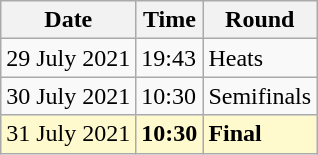<table class="wikitable">
<tr>
<th>Date</th>
<th>Time</th>
<th>Round</th>
</tr>
<tr>
<td>29 July 2021</td>
<td>19:43</td>
<td>Heats</td>
</tr>
<tr>
<td>30 July 2021</td>
<td>10:30</td>
<td>Semifinals</td>
</tr>
<tr bgcolor=lemonchiffon>
<td>31 July 2021</td>
<td><strong>10:30</strong></td>
<td><strong>Final</strong></td>
</tr>
</table>
